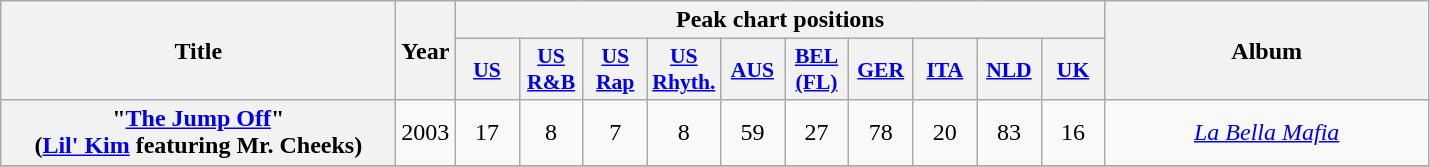<table class="wikitable plainrowheaders" style="text-align:center;">
<tr>
<th scope="col" rowspan="2" style="width:16em;">Title</th>
<th scope="col" rowspan="2" style="width:1em;">Year</th>
<th scope="col" colspan="10">Peak chart positions</th>
<th scope="col" rowspan="2" style="width:13em;">Album</th>
</tr>
<tr>
<th scope="col" style="width:2.5em;font-size:90%;"><a href='#'>US</a><br></th>
<th scope="col" style="width:2.5em;font-size:90%;"><a href='#'>US<br>R&B</a><br></th>
<th scope="col" style="width:2.5em;font-size:90%;"><a href='#'>US<br>Rap</a><br></th>
<th scope="col" style="width:2.5em;font-size:90%;"><a href='#'>US<br>Rhyth.</a><br></th>
<th scope="col" style="width:2.5em;font-size:90%;"><a href='#'>AUS</a><br></th>
<th scope="col" style="width:2.5em;font-size:90%;"><a href='#'>BEL<br>(FL)</a><br></th>
<th scope="col" style="width:2.5em;font-size:90%;"><a href='#'>GER</a><br></th>
<th scope="col" style="width:2.5em;font-size:90%;"><a href='#'>ITA</a><br></th>
<th scope="col" style="width:2.5em;font-size:90%;"><a href='#'>NLD</a><br></th>
<th scope="col" style="width:2.5em;font-size:90%;"><a href='#'>UK</a><br></th>
</tr>
<tr>
<th scope="row">"<a href='#'>The Jump Off</a>"<br><span>(<a href='#'>Lil' Kim</a> featuring Mr. Cheeks)</span></th>
<td>2003</td>
<td>17</td>
<td>8</td>
<td>7</td>
<td>8</td>
<td>59</td>
<td>27</td>
<td>78</td>
<td>20</td>
<td>83</td>
<td>16</td>
<td><em><a href='#'>La Bella Mafia</a></em></td>
</tr>
<tr>
</tr>
</table>
